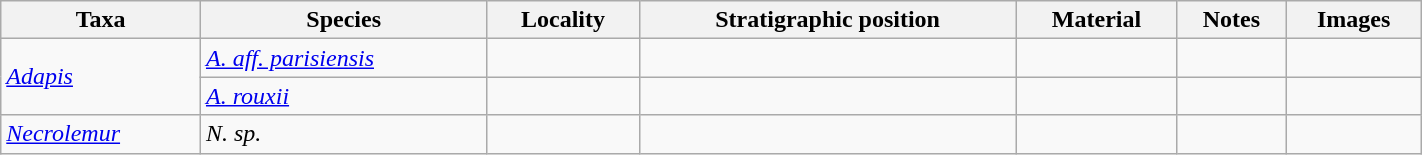<table class="wikitable sortable" align="center" width="75%">
<tr>
<th>Taxa</th>
<th>Species</th>
<th>Locality</th>
<th>Stratigraphic position</th>
<th>Material</th>
<th>Notes</th>
<th>Images</th>
</tr>
<tr>
<td rowspan = "2"><em><a href='#'>Adapis</a></em></td>
<td><em><a href='#'>A. aff. parisiensis</a></em></td>
<td></td>
<td></td>
<td></td>
<td></td>
<td></td>
</tr>
<tr>
<td><em><a href='#'>A. rouxii</a></em></td>
<td></td>
<td></td>
<td></td>
<td></td>
<td></td>
</tr>
<tr>
<td><em><a href='#'>Necrolemur</a></em></td>
<td><em>N. sp.</em></td>
<td></td>
<td></td>
<td></td>
<td></td>
<td></td>
</tr>
</table>
